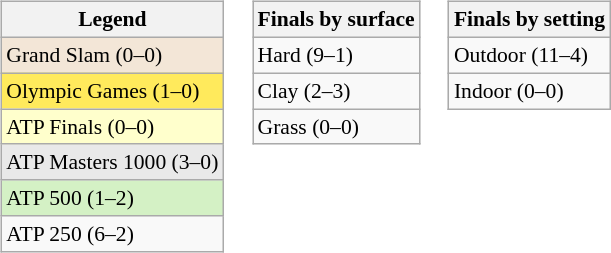<table>
<tr valign=top>
<td><br><table class=wikitable style=font-size:90%>
<tr>
<th>Legend</th>
</tr>
<tr style="background:#f3e6d7;">
<td>Grand Slam (0–0)</td>
</tr>
<tr style="background:#FFEA5C;">
<td>Olympic Games (1–0)</td>
</tr>
<tr style="background:#ffffcc;">
<td>ATP Finals (0–0)</td>
</tr>
<tr style="background:#e9e9e9;">
<td>ATP Masters 1000 (3–0)</td>
</tr>
<tr style="background:#d4f1c5;">
<td>ATP 500 (1–2)</td>
</tr>
<tr>
<td>ATP 250 (6–2)</td>
</tr>
</table>
</td>
<td><br><table class=wikitable style=font-size:90%>
<tr>
<th>Finals by surface</th>
</tr>
<tr>
<td>Hard (9–1)</td>
</tr>
<tr>
<td>Clay (2–3)</td>
</tr>
<tr>
<td>Grass (0–0)</td>
</tr>
</table>
</td>
<td><br><table class=wikitable style=font-size:90%>
<tr>
<th>Finals by setting</th>
</tr>
<tr>
<td>Outdoor (11–4)</td>
</tr>
<tr>
<td>Indoor (0–0)</td>
</tr>
</table>
</td>
</tr>
</table>
